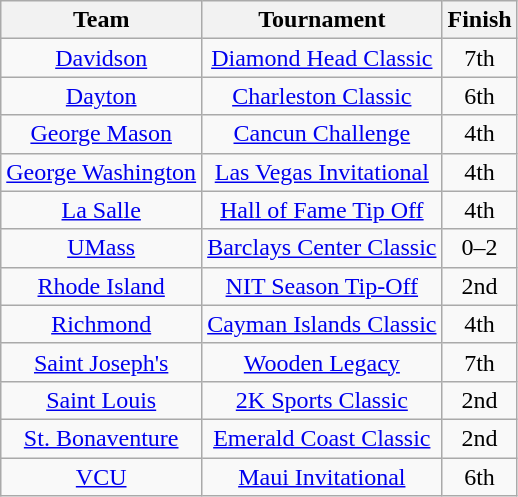<table class="wikitable">
<tr>
<th>Team</th>
<th>Tournament</th>
<th>Finish</th>
</tr>
<tr style="text-align:center;">
<td><a href='#'>Davidson</a></td>
<td><a href='#'>Diamond Head Classic</a></td>
<td>7th</td>
</tr>
<tr style="text-align:center;">
<td><a href='#'>Dayton</a></td>
<td><a href='#'>Charleston Classic</a></td>
<td>6th</td>
</tr>
<tr style="text-align:center;">
<td><a href='#'>George Mason</a></td>
<td><a href='#'>Cancun Challenge</a></td>
<td>4th</td>
</tr>
<tr style="text-align:center;">
<td><a href='#'>George Washington</a></td>
<td><a href='#'>Las Vegas Invitational</a></td>
<td>4th</td>
</tr>
<tr style="text-align:center;">
<td><a href='#'>La Salle</a></td>
<td><a href='#'>Hall of Fame Tip Off</a></td>
<td>4th</td>
</tr>
<tr style="text-align:center;">
<td><a href='#'>UMass</a></td>
<td><a href='#'>Barclays Center Classic</a></td>
<td>0–2</td>
</tr>
<tr style="text-align:center;">
<td><a href='#'>Rhode Island</a></td>
<td><a href='#'>NIT Season Tip-Off</a></td>
<td>2nd</td>
</tr>
<tr style="text-align:center;">
<td><a href='#'>Richmond</a></td>
<td><a href='#'>Cayman Islands Classic</a></td>
<td>4th</td>
</tr>
<tr style="text-align:center;">
<td><a href='#'>Saint Joseph's</a></td>
<td><a href='#'>Wooden Legacy</a></td>
<td>7th</td>
</tr>
<tr style="text-align:center;">
<td><a href='#'>Saint Louis</a></td>
<td><a href='#'>2K Sports Classic</a></td>
<td>2nd</td>
</tr>
<tr style="text-align:center;">
<td><a href='#'>St. Bonaventure</a></td>
<td><a href='#'>Emerald Coast Classic</a></td>
<td>2nd</td>
</tr>
<tr style="text-align:center;">
<td><a href='#'>VCU</a></td>
<td><a href='#'>Maui Invitational</a></td>
<td>6th</td>
</tr>
</table>
